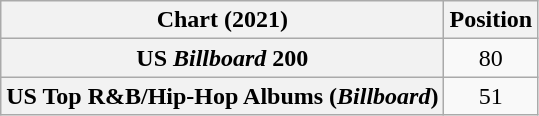<table class="wikitable sortable plainrowheaders" style="text-align:center">
<tr>
<th scope="col">Chart (2021)</th>
<th scope="col">Position</th>
</tr>
<tr>
<th scope="row">US <em>Billboard</em> 200</th>
<td>80</td>
</tr>
<tr>
<th scope="row">US Top R&B/Hip-Hop Albums (<em>Billboard</em>)</th>
<td>51</td>
</tr>
</table>
